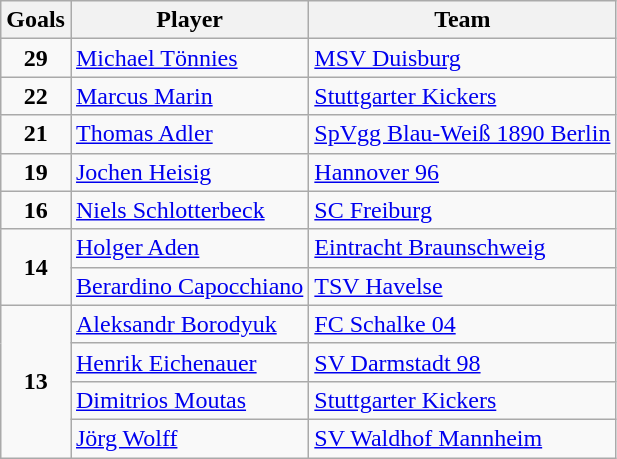<table class="wikitable">
<tr>
<th>Goals</th>
<th>Player</th>
<th>Team</th>
</tr>
<tr>
<td rowspan="1" align=center><strong>29</strong></td>
<td> <a href='#'>Michael Tönnies</a></td>
<td><a href='#'>MSV Duisburg</a></td>
</tr>
<tr>
<td rowspan="1" align=center><strong>22</strong></td>
<td> <a href='#'>Marcus Marin</a></td>
<td><a href='#'>Stuttgarter Kickers</a></td>
</tr>
<tr>
<td rowspan="1" align=center><strong>21</strong></td>
<td> <a href='#'>Thomas Adler</a></td>
<td><a href='#'>SpVgg Blau-Weiß 1890 Berlin</a></td>
</tr>
<tr>
<td rowspan="1" align=center><strong>19</strong></td>
<td> <a href='#'>Jochen Heisig</a></td>
<td><a href='#'>Hannover 96</a></td>
</tr>
<tr>
<td rowspan="1" align=center><strong>16</strong></td>
<td> <a href='#'>Niels Schlotterbeck</a></td>
<td><a href='#'>SC Freiburg</a></td>
</tr>
<tr>
<td rowspan="2" align=center><strong>14</strong></td>
<td> <a href='#'>Holger Aden</a></td>
<td><a href='#'>Eintracht Braunschweig</a></td>
</tr>
<tr>
<td> <a href='#'>Berardino Capocchiano</a></td>
<td><a href='#'>TSV Havelse</a></td>
</tr>
<tr>
<td rowspan="4" align=center><strong>13</strong></td>
<td> <a href='#'>Aleksandr Borodyuk</a></td>
<td><a href='#'>FC Schalke 04</a></td>
</tr>
<tr>
<td> <a href='#'>Henrik Eichenauer</a></td>
<td><a href='#'>SV Darmstadt 98</a></td>
</tr>
<tr>
<td> <a href='#'>Dimitrios Moutas</a></td>
<td><a href='#'>Stuttgarter Kickers</a></td>
</tr>
<tr>
<td> <a href='#'>Jörg Wolff</a></td>
<td><a href='#'>SV Waldhof Mannheim</a></td>
</tr>
</table>
